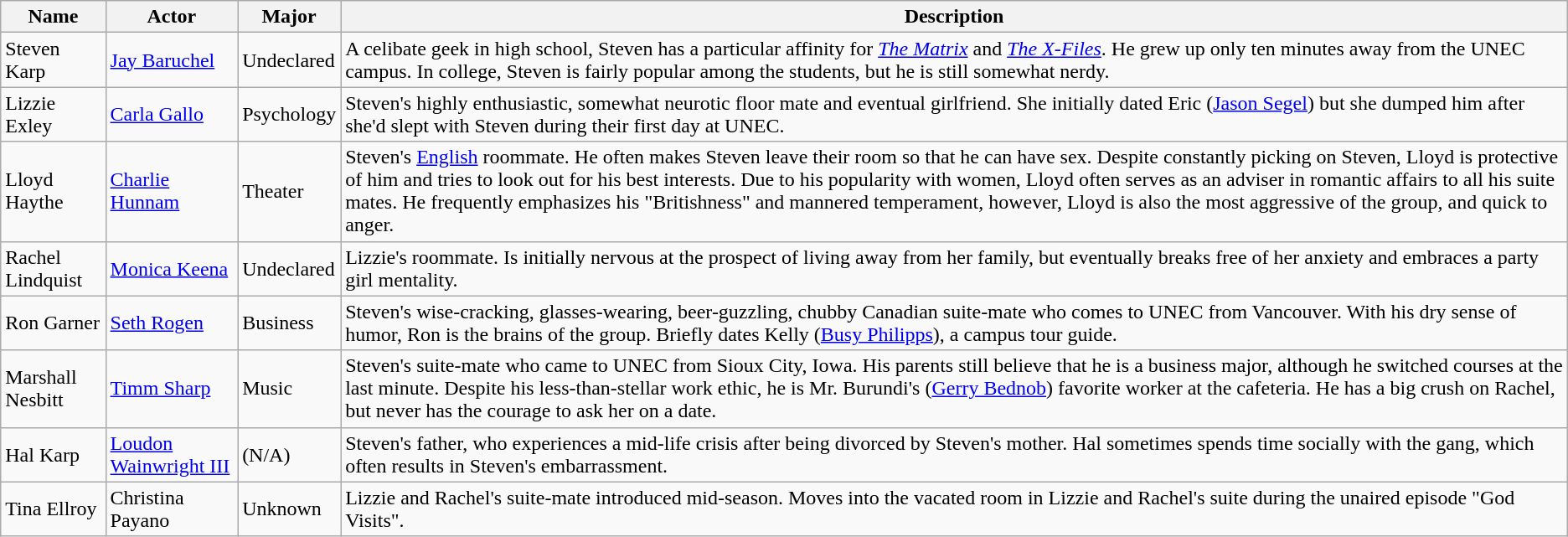<table class="wikitable">
<tr>
<th>Name</th>
<th>Actor</th>
<th>Major</th>
<th>Description</th>
</tr>
<tr>
<td>Steven Karp</td>
<td><a href='#'>Jay Baruchel</a></td>
<td>Undeclared</td>
<td>A celibate geek in high school, Steven has a particular affinity for <em><a href='#'>The Matrix</a></em> and <em><a href='#'>The X-Files</a></em>. He grew up only ten minutes away from the UNEC campus. In college, Steven is fairly popular among the students, but he is still somewhat nerdy.</td>
</tr>
<tr>
<td>Lizzie Exley</td>
<td><a href='#'>Carla Gallo</a></td>
<td>Psychology</td>
<td>Steven's highly enthusiastic, somewhat neurotic floor mate and eventual girlfriend. She initially dated Eric (<a href='#'>Jason Segel</a>) but she dumped him after she'd slept with Steven during their first day at UNEC.</td>
</tr>
<tr>
<td>Lloyd Haythe</td>
<td><a href='#'>Charlie Hunnam</a></td>
<td>Theater</td>
<td>Steven's <a href='#'>English</a> roommate. He often makes Steven leave their room so that he can have sex. Despite constantly picking on Steven, Lloyd is protective of him and tries to look out for his best interests. Due to his popularity with women, Lloyd often serves as an adviser in romantic affairs to all his suite mates. He frequently emphasizes his "Britishness" and mannered temperament, however, Lloyd is also the most aggressive of the group, and quick to anger.</td>
</tr>
<tr>
<td>Rachel Lindquist</td>
<td><a href='#'>Monica Keena</a></td>
<td>Undeclared</td>
<td>Lizzie's roommate. Is initially nervous at the prospect of living away from her family, but eventually breaks free of her anxiety and embraces a party girl mentality.</td>
</tr>
<tr>
<td>Ron Garner</td>
<td><a href='#'>Seth Rogen</a></td>
<td>Business</td>
<td>Steven's wise-cracking, glasses-wearing, beer-guzzling, chubby Canadian suite-mate who comes to UNEC from Vancouver. With his dry sense of humor, Ron is the brains of the group. Briefly dates Kelly (<a href='#'>Busy Philipps</a>), a campus tour guide.</td>
</tr>
<tr>
<td>Marshall Nesbitt</td>
<td><a href='#'>Timm Sharp</a></td>
<td>Music</td>
<td>Steven's suite-mate who came to UNEC from Sioux City, Iowa. His parents still believe that he is a business major, although he switched courses at the last minute. Despite his less-than-stellar work ethic, he is Mr. Burundi's (<a href='#'>Gerry Bednob</a>) favorite worker at the cafeteria. He has a big crush on Rachel, but never has the courage to ask her on a date.</td>
</tr>
<tr>
<td>Hal Karp</td>
<td><a href='#'>Loudon Wainwright III</a></td>
<td>(N/A)</td>
<td>Steven's father, who experiences a mid-life crisis after being divorced by Steven's mother. Hal sometimes spends time socially with the gang, which often results in Steven's embarrassment.</td>
</tr>
<tr>
<td>Tina Ellroy</td>
<td>Christina Payano</td>
<td>Unknown</td>
<td>Lizzie and Rachel's suite-mate introduced mid-season. Moves into the vacated room in Lizzie and Rachel's suite during the unaired episode "God Visits".</td>
</tr>
</table>
